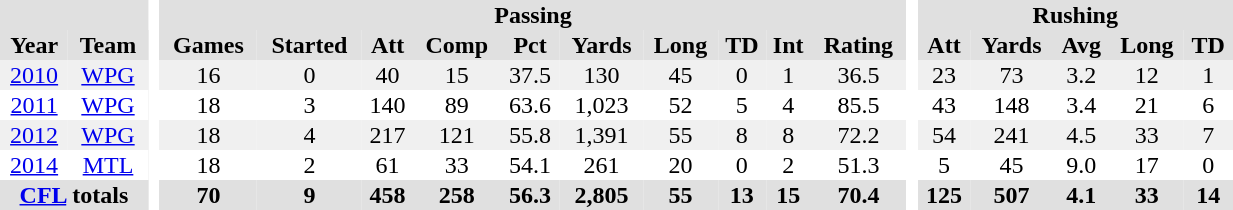<table BORDER="0" CELLPADDING="1" CELLSPACING="0" width="65%" style="text-align:center">
<tr bgcolor="#e0e0e0">
<th colspan="2"></th>
<th rowspan="99" bgcolor="#ffffff"> </th>
<th colspan="10">Passing</th>
<th rowspan="99" bgcolor="#ffffff"> </th>
<th colspan="6">Rushing</th>
</tr>
<tr bgcolor="#e0e0e0">
<th>Year</th>
<th>Team</th>
<th>Games</th>
<th>Started</th>
<th>Att</th>
<th>Comp</th>
<th>Pct</th>
<th>Yards</th>
<th>Long</th>
<th>TD</th>
<th>Int</th>
<th>Rating</th>
<th>Att</th>
<th>Yards</th>
<th>Avg</th>
<th>Long</th>
<th>TD</th>
</tr>
<tr ALIGN="center" bgcolor="#f0f0f0">
<td><a href='#'>2010</a></td>
<td><a href='#'>WPG</a></td>
<td>16</td>
<td>0</td>
<td>40</td>
<td>15</td>
<td>37.5</td>
<td>130</td>
<td>45</td>
<td>0</td>
<td>1</td>
<td>36.5</td>
<td>23</td>
<td>73</td>
<td>3.2</td>
<td>12</td>
<td>1</td>
</tr>
<tr ALIGN="center">
<td><a href='#'>2011</a></td>
<td><a href='#'>WPG</a></td>
<td>18</td>
<td>3</td>
<td>140</td>
<td>89</td>
<td>63.6</td>
<td>1,023</td>
<td>52</td>
<td>5</td>
<td>4</td>
<td>85.5</td>
<td>43</td>
<td>148</td>
<td>3.4</td>
<td>21</td>
<td>6</td>
</tr>
<tr ALIGN="center" bgcolor="#f0f0f0">
<td><a href='#'>2012</a></td>
<td><a href='#'>WPG</a></td>
<td>18</td>
<td>4</td>
<td>217</td>
<td>121</td>
<td>55.8</td>
<td>1,391</td>
<td>55</td>
<td>8</td>
<td>8</td>
<td>72.2</td>
<td>54</td>
<td>241</td>
<td>4.5</td>
<td>33</td>
<td>7</td>
</tr>
<tr ALIGN="center">
<td><a href='#'>2014</a></td>
<td><a href='#'>MTL</a></td>
<td>18</td>
<td>2</td>
<td>61</td>
<td>33</td>
<td>54.1</td>
<td>261</td>
<td>20</td>
<td>0</td>
<td>2</td>
<td>51.3</td>
<td>5</td>
<td>45</td>
<td>9.0</td>
<td>17</td>
<td>0</td>
</tr>
<tr bgcolor="#e0e0e0">
<th colspan="2"><a href='#'>CFL</a> totals</th>
<th>70</th>
<th>9</th>
<th>458</th>
<th>258</th>
<th>56.3</th>
<th>2,805</th>
<th>55</th>
<th>13</th>
<th>15</th>
<th>70.4</th>
<th>125</th>
<th>507</th>
<th>4.1</th>
<th>33</th>
<th>14</th>
</tr>
</table>
